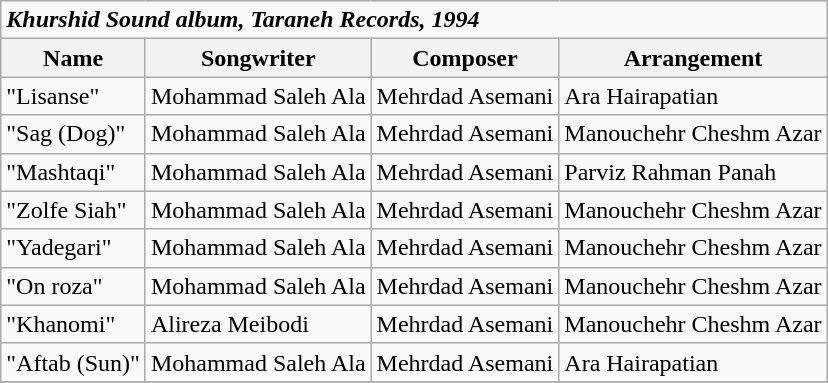<table class="wikitable">
<tr>
<td colspan="4"><span><strong><em>Khurshid Sound album, Taraneh Records, 1994</em></strong></span></td>
</tr>
<tr>
<th>Name</th>
<th>Songwriter</th>
<th>Composer</th>
<th>Arrangement</th>
</tr>
<tr>
<td>"Lisanse"</td>
<td>Mohammad Saleh Ala</td>
<td>Mehrdad Asemani</td>
<td>Ara Hairapatian</td>
</tr>
<tr>
<td>"Sag (Dog)"</td>
<td>Mohammad Saleh Ala</td>
<td>Mehrdad Asemani</td>
<td>Manouchehr Cheshm Azar</td>
</tr>
<tr>
<td>"Mashtaqi"</td>
<td>Mohammad Saleh Ala</td>
<td>Mehrdad Asemani</td>
<td>Parviz Rahman Panah</td>
</tr>
<tr>
<td>"Zolfe Siah"</td>
<td>Mohammad Saleh Ala</td>
<td>Mehrdad Asemani</td>
<td>Manouchehr Cheshm Azar</td>
</tr>
<tr>
<td>"Yadegari"</td>
<td>Mohammad Saleh Ala</td>
<td>Mehrdad Asemani</td>
<td>Manouchehr Cheshm Azar</td>
</tr>
<tr>
<td>"On roza"</td>
<td>Mohammad Saleh Ala</td>
<td>Mehrdad Asemani</td>
<td>Manouchehr Cheshm Azar</td>
</tr>
<tr>
<td>"Khanomi"</td>
<td>Alireza Meibodi</td>
<td>Mehrdad Asemani</td>
<td>Manouchehr Cheshm Azar</td>
</tr>
<tr>
<td>"Aftab (Sun)"</td>
<td>Mohammad Saleh Ala</td>
<td>Mehrdad Asemani</td>
<td>Ara Hairapatian</td>
</tr>
<tr>
</tr>
</table>
